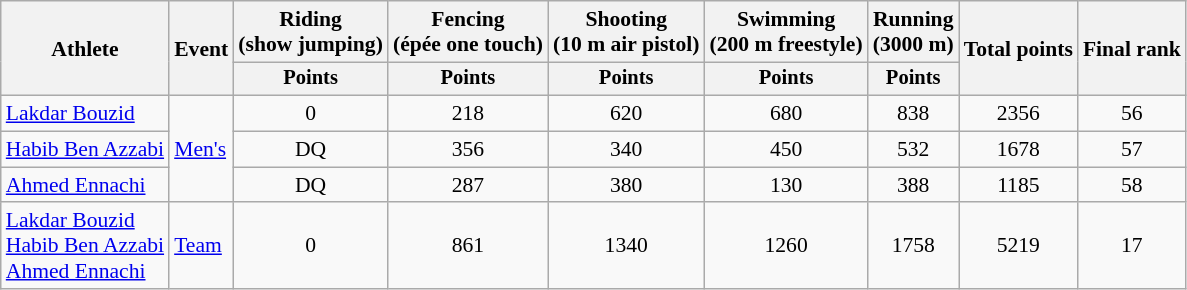<table class="wikitable" style="font-size:90%">
<tr>
<th rowspan="2">Athlete</th>
<th rowspan="2">Event</th>
<th>Riding<br><span>(show jumping)</span></th>
<th>Fencing<br><span>(épée one touch)</span></th>
<th>Shooting<br><span>(10 m air pistol)</span></th>
<th>Swimming<br><span>(200 m freestyle)</span></th>
<th>Running<br><span>(3000 m)</span></th>
<th rowspan=2>Total points</th>
<th rowspan=2>Final rank</th>
</tr>
<tr style="font-size:95%">
<th>Points</th>
<th>Points</th>
<th>Points</th>
<th>Points</th>
<th>Points</th>
</tr>
<tr align=center>
<td align=left><a href='#'>Lakdar Bouzid</a></td>
<td align=left rowspan=3><a href='#'>Men's</a></td>
<td>0</td>
<td>218</td>
<td>620</td>
<td>680</td>
<td>838</td>
<td>2356</td>
<td>56</td>
</tr>
<tr align=center>
<td align=left><a href='#'>Habib Ben Azzabi</a></td>
<td>DQ</td>
<td>356</td>
<td>340</td>
<td>450</td>
<td>532</td>
<td>1678</td>
<td>57</td>
</tr>
<tr align=center>
<td align=left><a href='#'>Ahmed Ennachi</a></td>
<td>DQ</td>
<td>287</td>
<td>380</td>
<td>130</td>
<td>388</td>
<td>1185</td>
<td>58</td>
</tr>
<tr align=center>
<td align=left><a href='#'>Lakdar Bouzid</a><br><a href='#'>Habib Ben Azzabi</a><br><a href='#'>Ahmed Ennachi</a></td>
<td align=left><a href='#'>Team</a></td>
<td>0</td>
<td>861</td>
<td>1340</td>
<td>1260</td>
<td>1758</td>
<td>5219</td>
<td>17</td>
</tr>
</table>
